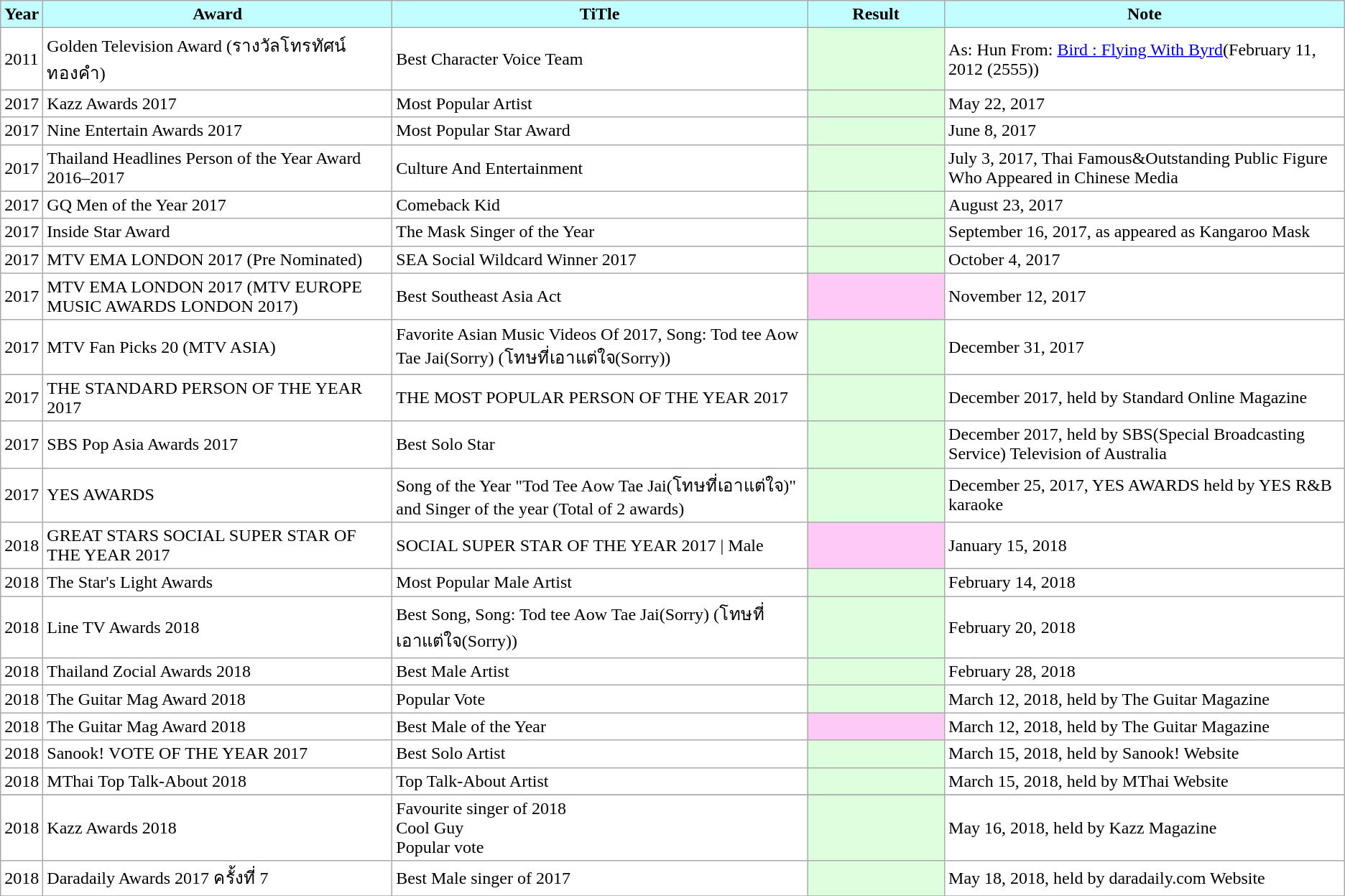<table class="wikitable">
<tr>
<th style="background: #c2fdff">Year</th>
<th style="background: #c2fdff">Award</th>
<th style="background: #c2fdff">TiTle</th>
<th style="background: #c2fdff" width="120">Result</th>
<th style="background: #c2fdff">Note</th>
</tr>
<tr>
<td style="background: #ffffff">2011</td>
<td style="background: #ffffff">Golden Television Award (รางวัลโทรทัศน์ทองคำ)</td>
<td style="background: #ffffff">Best Character Voice Team</td>
<td style="background: #ddffdd"></td>
<td style="background: #ffffff">As: Hun From: <a href='#'>Bird : Flying With Byrd</a>(February 11, 2012 (2555))</td>
</tr>
<tr>
<td style="background: #ffffff">2017</td>
<td style="background: #ffffff">Kazz Awards 2017</td>
<td style="background: #ffffff">Most Popular Artist</td>
<td style="background: #ddffdd"></td>
<td style="background: #ffffff">May 22, 2017</td>
</tr>
<tr>
<td style="background: #ffffff">2017</td>
<td style="background: #ffffff">Nine Entertain Awards 2017</td>
<td style="background: #ffffff">Most Popular Star Award</td>
<td style="background: #ddffdd"></td>
<td style="background: #ffffff">June 8, 2017</td>
</tr>
<tr>
<td style="background: #ffffff">2017</td>
<td style="background: #ffffff">Thailand Headlines Person of the Year Award 2016–2017</td>
<td style="background: #ffffff">Culture And Entertainment</td>
<td style="background: #ddffdd"></td>
<td style="background: #ffffff">July 3, 2017, Thai Famous&Outstanding Public Figure Who Appeared in Chinese Media</td>
</tr>
<tr>
<td style="background: #ffffff">2017</td>
<td style="background: #ffffff">GQ Men of the Year 2017</td>
<td style="background: #ffffff">Comeback Kid</td>
<td style="background: #ddffdd"></td>
<td style="background: #ffffff">August 23, 2017</td>
</tr>
<tr>
<td style="background: #ffffff">2017</td>
<td style="background: #ffffff">Inside Star Award</td>
<td style="background: #ffffff">The Mask Singer of the Year</td>
<td style="background: #ddffdd"></td>
<td style="background: #ffffff">September 16, 2017, as appeared as Kangaroo Mask</td>
</tr>
<tr>
<td style="background: #ffffff">2017</td>
<td style="background: #ffffff">MTV EMA LONDON 2017 (Pre Nominated)</td>
<td style="background: #ffffff">SEA Social Wildcard Winner 2017</td>
<td style="background: #ddffdd"></td>
<td style="background: #ffffff">October 4, 2017</td>
</tr>
<tr>
<td style="background: #ffffff">2017</td>
<td style="background: #ffffff">MTV EMA LONDON 2017 (MTV EUROPE MUSIC AWARDS LONDON 2017)</td>
<td style="background: #ffffff">Best Southeast Asia Act</td>
<td style="background: #fdc9f5"></td>
<td style="background: #ffffff">November 12, 2017</td>
</tr>
<tr>
<td style="background: #ffffff">2017</td>
<td style="background: #ffffff">MTV Fan Picks 20 (MTV ASIA)</td>
<td style="background: #ffffff">Favorite Asian Music Videos Of 2017, Song: Tod tee Aow Tae Jai(Sorry) (โทษที่เอาแต่ใจ(Sorry))</td>
<td style="background: #ddffdd"></td>
<td style="background: #ffffff">December 31, 2017</td>
</tr>
<tr>
<td style="background: #ffffff">2017</td>
<td style="background: #ffffff">THE STANDARD PERSON OF THE YEAR 2017</td>
<td style="background: #ffffff">THE MOST POPULAR PERSON OF THE YEAR 2017</td>
<td style="background: #ddffdd"></td>
<td style="background: #ffffff">December 2017, held by Standard Online Magazine</td>
</tr>
<tr>
<td style="background: #ffffff">2017</td>
<td style="background: #ffffff">SBS Pop Asia Awards 2017</td>
<td style="background: #ffffff">Best Solo Star</td>
<td style="background: #ddffdd"></td>
<td style="background: #ffffff">December 2017, held by SBS(Special Broadcasting Service) Television of Australia</td>
</tr>
<tr>
<td style="background: #ffffff">2017</td>
<td style="background: #ffffff">YES AWARDS</td>
<td style="background: #ffffff">Song of the Year "Tod Tee Aow Tae Jai(โทษที่เอาแต่ใจ)" and Singer of the year (Total of 2 awards)</td>
<td style="background: #ddffdd"></td>
<td style="background: #ffffff">December 25, 2017, YES AWARDS held by YES R&B karaoke</td>
</tr>
<tr>
<td style="background: #ffffff">2018</td>
<td style="background: #ffffff">GREAT STARS SOCIAL SUPER STAR OF THE YEAR 2017</td>
<td style="background: #ffffff">SOCIAL SUPER STAR OF THE YEAR 2017 | Male</td>
<td style="background: #fdc9f5"></td>
<td style="background: #ffffff">January 15, 2018</td>
</tr>
<tr>
<td style="background: #ffffff">2018</td>
<td style="background: #ffffff">The Star's Light Awards</td>
<td style="background: #ffffff">Most Popular Male Artist</td>
<td style="background: #ddffdd"></td>
<td style="background: #ffffff">February 14, 2018</td>
</tr>
<tr>
<td style="background: #ffffff">2018</td>
<td style="background: #ffffff">Line TV Awards 2018</td>
<td style="background: #ffffff">Best Song, Song: Tod tee Aow Tae Jai(Sorry) (โทษที่เอาแต่ใจ(Sorry))</td>
<td style="background: #ddffdd"></td>
<td style="background: #ffffff">February 20, 2018</td>
</tr>
<tr>
<td style="background: #ffffff">2018</td>
<td style="background: #ffffff">Thailand Zocial Awards 2018</td>
<td style="background: #ffffff">Best Male Artist</td>
<td style="background: #ddffdd"></td>
<td style="background: #ffffff">February 28, 2018</td>
</tr>
<tr>
<td style="background: #ffffff">2018</td>
<td style="background: #ffffff">The Guitar Mag Award 2018</td>
<td style="background: #ffffff">Popular Vote</td>
<td style="background: #ddffdd"></td>
<td style="background: #ffffff">March 12, 2018, held by The Guitar Magazine</td>
</tr>
<tr>
<td style="background: #ffffff">2018</td>
<td style="background: #ffffff">The Guitar Mag Award 2018</td>
<td style="background: #ffffff">Best Male of the Year</td>
<td style="background: #fdc9f5"></td>
<td style="background: #ffffff">March 12, 2018, held by The Guitar Magazine</td>
</tr>
<tr>
<td style="background: #ffffff">2018</td>
<td style="background: #ffffff">Sanook! VOTE OF THE YEAR 2017</td>
<td style="background: #ffffff">Best Solo Artist</td>
<td style="background: #ddffdd"></td>
<td style="background: #ffffff">March 15, 2018, held by Sanook! Website</td>
</tr>
<tr>
<td style="background: #ffffff">2018</td>
<td style="background: #ffffff">MThai Top Talk-About 2018</td>
<td style="background: #ffffff">Top Talk-About Artist</td>
<td style="background: #ddffdd"></td>
<td style="background: #ffffff">March 15, 2018, held by MThai Website</td>
</tr>
<tr>
</tr>
<tr>
<td style="background: #ffffff">2018</td>
<td style="background: #ffffff">Kazz Awards 2018</td>
<td style="background: #ffffff">Favourite singer of 2018 <br>Cool Guy <br>Popular vote</td>
<td style="background: #ddffdd"></td>
<td style="background: #ffffff">May 16, 2018, held by Kazz Magazine</td>
</tr>
<tr>
<td style="background: #ffffff">2018</td>
<td style="background: #ffffff">Daradaily Awards 2017 ครั้งที่ 7</td>
<td style="background: #ffffff">Best Male singer of 2017</td>
<td style="background: #ddffdd"></td>
<td style="background: #ffffff">May 18, 2018, held by daradaily.com Website</td>
</tr>
<tr>
</tr>
</table>
